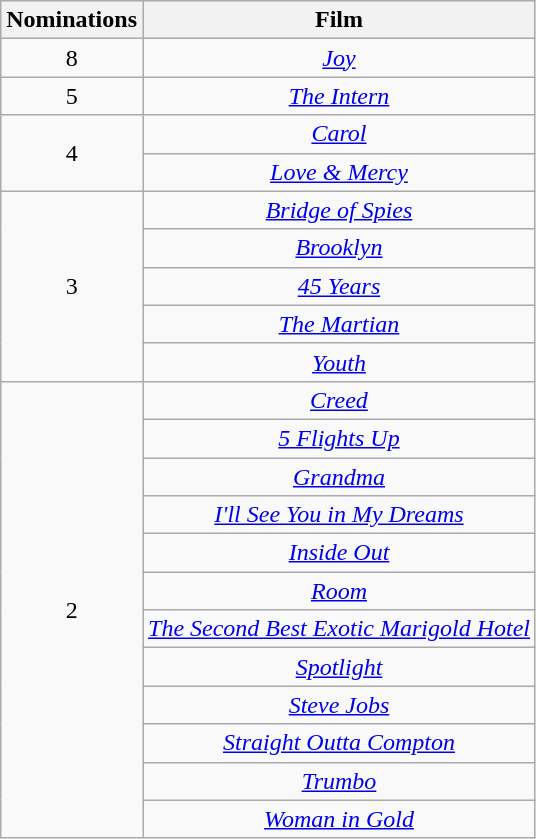<table class="wikitable plainrowheaders" style="text-align:center;">
<tr>
<th scope="col" style="width:55px;">Nominations</th>
<th scope="col" style="text-align:center;">Film</th>
</tr>
<tr>
<td rowspan="1" scope="row" style="text-align:center">8</td>
<td><em><a href='#'>Joy</a></em></td>
</tr>
<tr>
<td rowspan="1" scope="row" style="text-align:center">5</td>
<td><em><a href='#'>The Intern</a></em></td>
</tr>
<tr>
<td scope=row rowspan=2 style="text-align:center;">4</td>
<td><em><a href='#'>Carol</a></em></td>
</tr>
<tr>
<td><em><a href='#'>Love & Mercy</a></em></td>
</tr>
<tr>
<td scope=row rowspan=5 style="text-align:center;">3</td>
<td><em><a href='#'>Bridge of Spies</a></em></td>
</tr>
<tr>
<td><em><a href='#'>Brooklyn</a></em></td>
</tr>
<tr>
<td><em><a href='#'>45 Years</a></em></td>
</tr>
<tr>
<td><em><a href='#'>The Martian</a></em></td>
</tr>
<tr>
<td><em><a href='#'>Youth</a></em></td>
</tr>
<tr>
<td scope=row rowspan=12 style="text-align:center;">2</td>
<td><em><a href='#'>Creed</a></em></td>
</tr>
<tr>
<td><em><a href='#'>5 Flights Up</a></em></td>
</tr>
<tr>
<td><em><a href='#'>Grandma</a></em></td>
</tr>
<tr>
<td><em><a href='#'>I'll See You in My Dreams</a></em></td>
</tr>
<tr>
<td><em><a href='#'>Inside Out</a></em></td>
</tr>
<tr>
<td><em><a href='#'>Room</a></em></td>
</tr>
<tr>
<td><em><a href='#'>The Second Best Exotic Marigold Hotel</a></em></td>
</tr>
<tr>
<td><em><a href='#'>Spotlight</a></em></td>
</tr>
<tr>
<td><em><a href='#'>Steve Jobs</a></em></td>
</tr>
<tr>
<td><em><a href='#'>Straight Outta Compton</a></em></td>
</tr>
<tr>
<td><em><a href='#'>Trumbo</a></em></td>
</tr>
<tr>
<td><em><a href='#'>Woman in Gold</a></em></td>
</tr>
</table>
